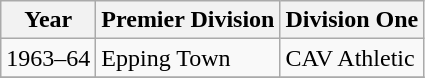<table class="wikitable">
<tr>
<th>Year</th>
<th>Premier Division</th>
<th>Division One</th>
</tr>
<tr>
<td>1963–64</td>
<td>Epping Town</td>
<td>CAV Athletic</td>
</tr>
<tr>
</tr>
</table>
